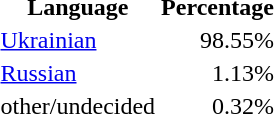<table class="standard">
<tr>
<th>Language</th>
<th>Percentage</th>
</tr>
<tr>
<td><a href='#'>Ukrainian</a></td>
<td align="right">98.55%</td>
</tr>
<tr>
<td><a href='#'>Russian</a></td>
<td align="right">1.13%</td>
</tr>
<tr>
<td>other/undecided</td>
<td align="right">0.32%</td>
</tr>
</table>
